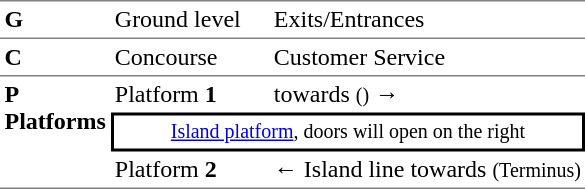<table border=0 cellspacing=0 cellpadding=3>
<tr>
<td style="border-bottom:solid 1px gray;border-top:solid 1px gray;width:50px;vertical-align:top;"><strong>G</strong></td>
<td style="border-top:solid 1px gray;border-bottom:solid 1px gray;width:100px;vertical-align:top;">Ground level</td>
<td style="border-top:solid 1px gray;border-bottom:solid 1px gray;vertical-align:top;">Exits/Entrances</td>
</tr>
<tr>
<td style="border-bottom:solid 1px gray;vertical-align:top;"><strong>C</strong></td>
<td style="border-bottom:solid 1px gray;vertical-align:top;">Concourse</td>
<td style="border-bottom:solid 1px gray;vertical-align:top;">Customer Service</td>
</tr>
<tr>
<td style="border-bottom:solid 1px gray;vertical-align:top;" rowspan=3><strong>P<br>Platforms</strong></td>
<td>Platform <span><strong>1</strong></span></td>
<td>  towards  <small>()</small> →</td>
</tr>
<tr>
<td style="border-top:solid 2px black;border-right:solid 2px black;border-left:solid 2px black;border-bottom:solid 2px black;font-size:smaller;text-align:center;" colspan=2><a href='#'>Island platform</a>, doors will open on the right</td>
</tr>
<tr>
<td style="border-bottom:solid 1px gray;">Platform <span><strong>2</strong></span></td>
<td style="border-bottom:solid 1px gray;">←  Island line towards  <small>(Terminus)</small></td>
</tr>
</table>
